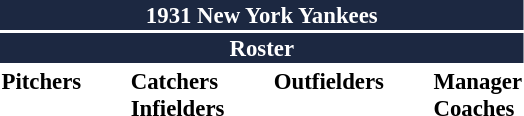<table class="toccolours" style="font-size: 95%;">
<tr>
<th colspan="10" style="background-color: #1c2841; color: white; text-align: center;">1931 New York Yankees</th>
</tr>
<tr>
<td colspan="10" style="background-color: #1c2841; color: white; text-align: center;"><strong>Roster</strong></td>
</tr>
<tr>
<td valign="top"><strong>Pitchers</strong><br>










</td>
<td width="25px"></td>
<td valign="top"><strong>Catchers</strong><br>


<strong>Infielders</strong>





</td>
<td width="25px"></td>
<td valign="top"><strong>Outfielders</strong><br>





</td>
<td width="25px"></td>
<td valign="top"><strong>Manager</strong><br>
<strong>Coaches</strong>

</td>
</tr>
</table>
